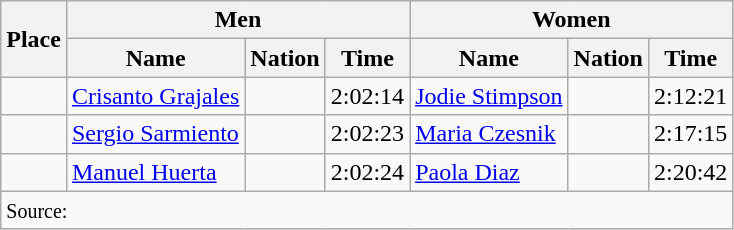<table class="wikitable">
<tr>
<th rowspan="2">Place</th>
<th colspan="3">Men</th>
<th colspan="3">Women</th>
</tr>
<tr>
<th>Name</th>
<th>Nation</th>
<th>Time</th>
<th>Name</th>
<th>Nation</th>
<th>Time</th>
</tr>
<tr>
<td align="center"></td>
<td><a href='#'>Crisanto Grajales</a></td>
<td></td>
<td>2:02:14</td>
<td><a href='#'>Jodie Stimpson</a></td>
<td></td>
<td>2:12:21</td>
</tr>
<tr>
<td align="center"></td>
<td><a href='#'>Sergio Sarmiento</a></td>
<td></td>
<td>2:02:23</td>
<td><a href='#'>Maria Czesnik</a></td>
<td></td>
<td>2:17:15</td>
</tr>
<tr>
<td align="center"></td>
<td><a href='#'>Manuel Huerta</a></td>
<td></td>
<td>2:02:24</td>
<td><a href='#'>Paola Diaz</a></td>
<td></td>
<td>2:20:42</td>
</tr>
<tr>
<td colspan="7"><small>Source:</small></td>
</tr>
</table>
